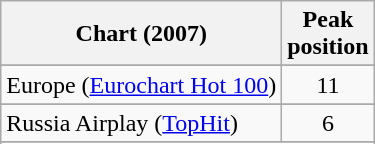<table class="wikitable sortable">
<tr>
<th>Chart (2007)</th>
<th>Peak<br>position</th>
</tr>
<tr>
</tr>
<tr>
</tr>
<tr>
</tr>
<tr>
</tr>
<tr>
</tr>
<tr>
</tr>
<tr>
<td>Europe (<a href='#'>Eurochart Hot 100</a>)</td>
<td align="center">11</td>
</tr>
<tr>
</tr>
<tr>
</tr>
<tr>
</tr>
<tr>
</tr>
<tr>
</tr>
<tr>
</tr>
<tr>
</tr>
<tr>
</tr>
<tr>
<td>Russia Airplay (<a href='#'>TopHit</a>)</td>
<td style="text-align:center;">6</td>
</tr>
<tr>
</tr>
<tr>
</tr>
<tr>
</tr>
<tr>
</tr>
<tr>
</tr>
<tr>
</tr>
<tr>
</tr>
<tr>
</tr>
<tr>
</tr>
</table>
